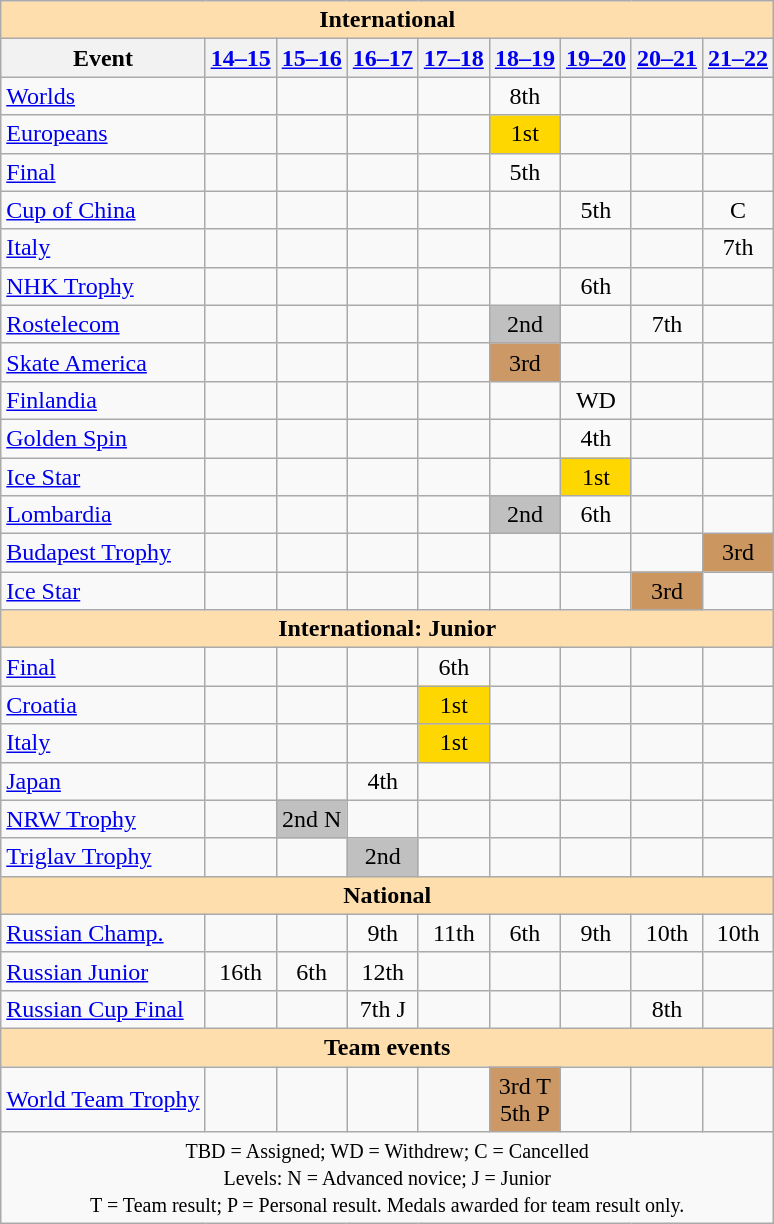<table class="wikitable" style="text-align:center">
<tr>
<th style="background-color: #ffdead; " colspan=9 align=center>International</th>
</tr>
<tr>
<th>Event</th>
<th><a href='#'>14–15</a></th>
<th><a href='#'>15–16</a></th>
<th><a href='#'>16–17</a></th>
<th><a href='#'>17–18</a></th>
<th><a href='#'>18–19</a></th>
<th><a href='#'>19–20</a></th>
<th><a href='#'>20–21</a></th>
<th><a href='#'>21–22</a></th>
</tr>
<tr>
<td align=left><a href='#'>Worlds</a></td>
<td></td>
<td></td>
<td></td>
<td></td>
<td>8th</td>
<td></td>
<td></td>
<td></td>
</tr>
<tr>
<td align=left><a href='#'>Europeans</a></td>
<td></td>
<td></td>
<td></td>
<td></td>
<td bgcolor=gold>1st</td>
<td></td>
<td></td>
<td></td>
</tr>
<tr>
<td align=left> <a href='#'>Final</a></td>
<td></td>
<td></td>
<td></td>
<td></td>
<td>5th</td>
<td></td>
<td></td>
<td></td>
</tr>
<tr>
<td align=left> <a href='#'>Cup of China</a></td>
<td></td>
<td></td>
<td></td>
<td></td>
<td></td>
<td>5th</td>
<td></td>
<td>C</td>
</tr>
<tr>
<td align=left> <a href='#'>Italy</a></td>
<td></td>
<td></td>
<td></td>
<td></td>
<td></td>
<td></td>
<td></td>
<td>7th</td>
</tr>
<tr>
<td align=left> <a href='#'>NHK Trophy</a></td>
<td></td>
<td></td>
<td></td>
<td></td>
<td></td>
<td>6th</td>
<td></td>
<td></td>
</tr>
<tr>
<td align=left> <a href='#'>Rostelecom</a></td>
<td></td>
<td></td>
<td></td>
<td></td>
<td bgcolor=silver>2nd</td>
<td></td>
<td>7th</td>
<td></td>
</tr>
<tr>
<td align=left> <a href='#'>Skate America</a></td>
<td></td>
<td></td>
<td></td>
<td></td>
<td bgcolor="cc9966">3rd</td>
<td></td>
<td></td>
<td></td>
</tr>
<tr>
<td align=left> <a href='#'>Finlandia</a></td>
<td></td>
<td></td>
<td></td>
<td></td>
<td></td>
<td>WD</td>
<td></td>
<td></td>
</tr>
<tr>
<td align=left> <a href='#'>Golden Spin</a></td>
<td></td>
<td></td>
<td></td>
<td></td>
<td></td>
<td>4th</td>
<td></td>
<td></td>
</tr>
<tr>
<td align=left> <a href='#'>Ice Star</a></td>
<td></td>
<td></td>
<td></td>
<td></td>
<td></td>
<td bgcolor=gold>1st</td>
<td></td>
<td></td>
</tr>
<tr>
<td align=left> <a href='#'>Lombardia</a></td>
<td></td>
<td></td>
<td></td>
<td></td>
<td bgcolor=silver>2nd</td>
<td>6th</td>
<td></td>
<td></td>
</tr>
<tr>
<td align=left><a href='#'>Budapest Trophy</a></td>
<td></td>
<td></td>
<td></td>
<td></td>
<td></td>
<td></td>
<td></td>
<td bgcolor=cc966>3rd</td>
</tr>
<tr>
<td align=left><a href='#'>Ice Star</a></td>
<td></td>
<td></td>
<td></td>
<td></td>
<td></td>
<td></td>
<td bgcolor=cc966>3rd</td>
<td></td>
</tr>
<tr>
<th style="background-color: #ffdead; " colspan=9 align=center>International: Junior</th>
</tr>
<tr>
<td align=left> <a href='#'>Final</a></td>
<td></td>
<td></td>
<td></td>
<td>6th</td>
<td></td>
<td></td>
<td></td>
<td></td>
</tr>
<tr>
<td align=left> <a href='#'>Croatia</a></td>
<td></td>
<td></td>
<td></td>
<td bgcolor=gold>1st</td>
<td></td>
<td></td>
<td></td>
<td></td>
</tr>
<tr>
<td align=left> <a href='#'>Italy</a></td>
<td></td>
<td></td>
<td></td>
<td bgcolor=gold>1st</td>
<td></td>
<td></td>
<td></td>
<td></td>
</tr>
<tr>
<td align=left> <a href='#'>Japan</a></td>
<td></td>
<td></td>
<td>4th</td>
<td></td>
<td></td>
<td></td>
<td></td>
<td></td>
</tr>
<tr>
<td align=left><a href='#'>NRW Trophy</a></td>
<td></td>
<td bgcolor=silver>2nd N</td>
<td></td>
<td></td>
<td></td>
<td></td>
<td></td>
<td></td>
</tr>
<tr>
<td align=left><a href='#'>Triglav Trophy</a></td>
<td></td>
<td></td>
<td bgcolor=silver>2nd</td>
<td></td>
<td></td>
<td></td>
<td></td>
<td></td>
</tr>
<tr>
<th style="background-color: #ffdead; " colspan=9 align=center>National</th>
</tr>
<tr>
<td align=left><a href='#'>Russian Champ.</a></td>
<td></td>
<td></td>
<td>9th</td>
<td>11th</td>
<td>6th</td>
<td>9th</td>
<td>10th</td>
<td>10th</td>
</tr>
<tr>
<td align=left><a href='#'>Russian Junior</a></td>
<td>16th</td>
<td>6th</td>
<td>12th</td>
<td></td>
<td></td>
<td></td>
<td></td>
<td></td>
</tr>
<tr>
<td align=left><a href='#'>Russian Cup Final</a></td>
<td></td>
<td></td>
<td>7th J</td>
<td></td>
<td></td>
<td></td>
<td>8th</td>
<td></td>
</tr>
<tr>
<th style="background-color: #ffdead;" colspan=9 align=center>Team events</th>
</tr>
<tr>
<td align=left><a href='#'>World Team Trophy</a></td>
<td></td>
<td></td>
<td></td>
<td></td>
<td bgcolor=cc9966>3rd T <br> 5th P</td>
<td></td>
<td></td>
<td></td>
</tr>
<tr>
<td colspan=9 align=center><small> TBD = Assigned; WD = Withdrew; C = Cancelled <br> Levels: N = Advanced novice; J = Junior <br> T = Team result; P = Personal result. Medals awarded for team result only.</small></td>
</tr>
</table>
